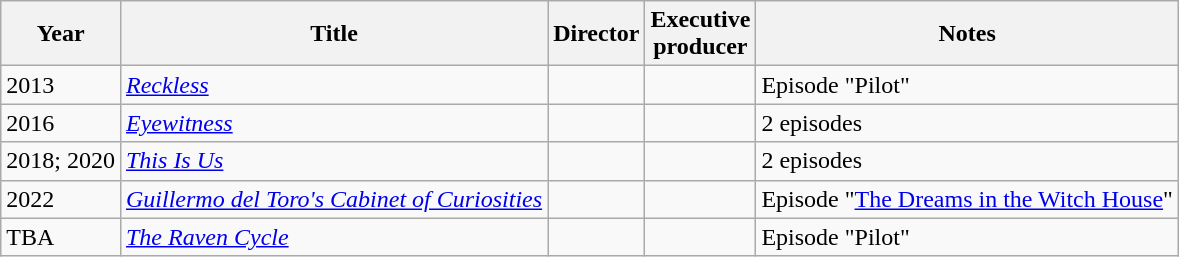<table class = "wikitable">
<tr>
<th>Year</th>
<th>Title</th>
<th>Director</th>
<th>Executive<br>producer</th>
<th>Notes</th>
</tr>
<tr>
<td>2013</td>
<td><em><a href='#'>Reckless</a></em></td>
<td></td>
<td></td>
<td>Episode "Pilot"</td>
</tr>
<tr>
<td>2016</td>
<td><em><a href='#'>Eyewitness</a></em></td>
<td></td>
<td></td>
<td>2 episodes</td>
</tr>
<tr>
<td>2018; 2020</td>
<td><em><a href='#'>This Is Us</a></em></td>
<td></td>
<td></td>
<td>2 episodes</td>
</tr>
<tr>
<td>2022</td>
<td><em><a href='#'>Guillermo del Toro's Cabinet of Curiosities</a></em></td>
<td></td>
<td></td>
<td>Episode "<a href='#'>The Dreams in the Witch House</a>"</td>
</tr>
<tr>
<td>TBA</td>
<td><em><a href='#'>The Raven Cycle</a></em></td>
<td></td>
<td></td>
<td>Episode "Pilot"</td>
</tr>
</table>
